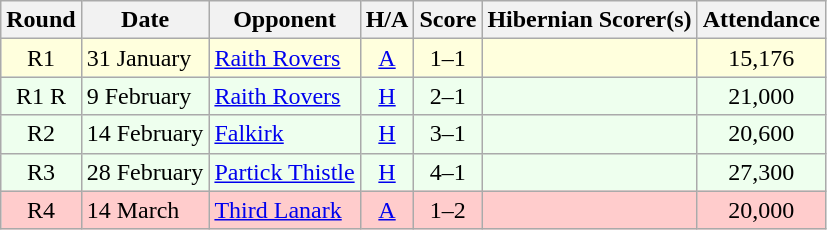<table class="wikitable" style="text-align:center">
<tr>
<th>Round</th>
<th>Date</th>
<th>Opponent</th>
<th>H/A</th>
<th>Score</th>
<th>Hibernian Scorer(s)</th>
<th>Attendance</th>
</tr>
<tr bgcolor=#FFFFDD>
<td>R1</td>
<td align=left>31 January</td>
<td align=left><a href='#'>Raith Rovers</a></td>
<td><a href='#'>A</a></td>
<td>1–1</td>
<td align=left></td>
<td>15,176</td>
</tr>
<tr bgcolor=#EEFFEE>
<td>R1 R</td>
<td align=left>9 February</td>
<td align=left><a href='#'>Raith Rovers</a></td>
<td><a href='#'>H</a></td>
<td>2–1</td>
<td align=left></td>
<td>21,000</td>
</tr>
<tr bgcolor=#EEFFEE>
<td>R2</td>
<td align=left>14 February</td>
<td align=left><a href='#'>Falkirk</a></td>
<td><a href='#'>H</a></td>
<td>3–1</td>
<td align=left></td>
<td>20,600</td>
</tr>
<tr bgcolor=#EEFFEE>
<td>R3</td>
<td align=left>28 February</td>
<td align=left><a href='#'>Partick Thistle</a></td>
<td><a href='#'>H</a></td>
<td>4–1</td>
<td align=left></td>
<td>27,300</td>
</tr>
<tr bgcolor=#FFCCCC>
<td>R4</td>
<td align=left>14 March</td>
<td align=left><a href='#'>Third Lanark</a></td>
<td><a href='#'>A</a></td>
<td>1–2</td>
<td align=left></td>
<td>20,000</td>
</tr>
</table>
